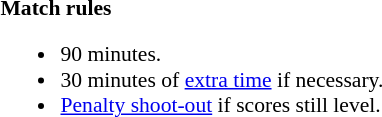<table width=100% style="font-size:90%">
<tr>
<td><br><strong>Match rules</strong><ul><li>90 minutes.</li><li>30 minutes of <a href='#'>extra time</a> if necessary.</li><li><a href='#'>Penalty shoot-out</a> if scores still level.</li></ul></td>
</tr>
</table>
